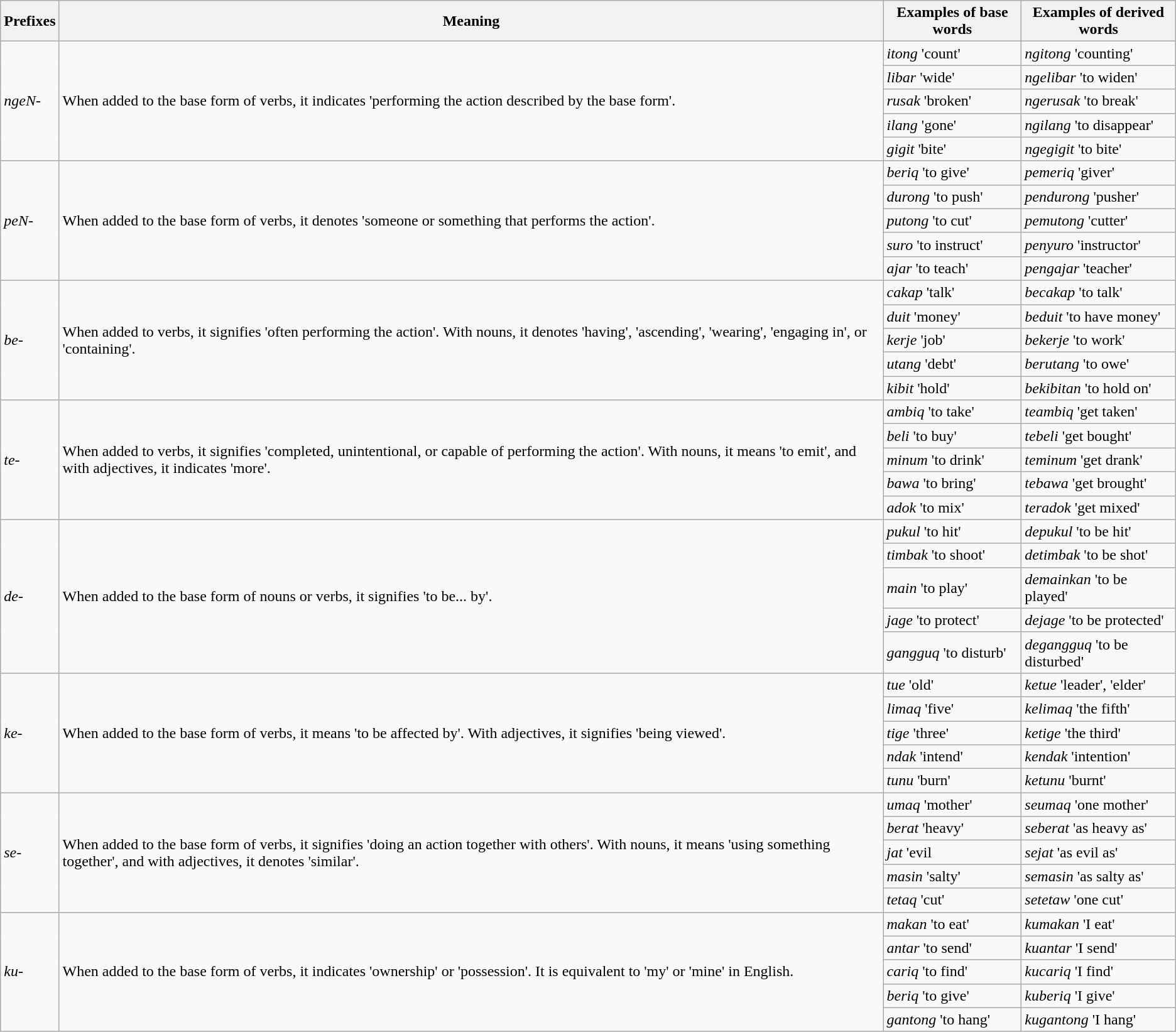<table class="wikitable">
<tr>
<th>Prefixes</th>
<th>Meaning</th>
<th>Examples of base words</th>
<th>Examples of derived words</th>
</tr>
<tr>
<td rowspan="5"><em>ngeN-</em></td>
<td rowspan="5">When added to the base form of verbs, it indicates 'performing the action described by the base form'.</td>
<td><em>itong</em> 'count'</td>
<td><em>ngitong</em> 'counting'</td>
</tr>
<tr>
<td><em>libar</em> 'wide'</td>
<td><em>ngelibar</em> 'to widen'</td>
</tr>
<tr>
<td><em>rusak</em> 'broken'</td>
<td><em>ngerusak</em> 'to break'</td>
</tr>
<tr>
<td><em>ilang</em> 'gone'</td>
<td><em>ngilang</em> 'to disappear'</td>
</tr>
<tr>
<td><em>gigit</em> 'bite'</td>
<td><em>ngegigit</em> 'to bite'</td>
</tr>
<tr>
<td rowspan="5"><em>peN-</em></td>
<td rowspan="5">When added to the base form of verbs, it denotes 'someone or something that performs the action'.</td>
<td><em>beriq</em> 'to give'</td>
<td><em>pemeriq</em> 'giver'</td>
</tr>
<tr>
<td><em>durong</em> 'to push'</td>
<td><em>pendurong</em> 'pusher'</td>
</tr>
<tr>
<td><em>putong</em> 'to cut'</td>
<td><em>pemutong</em> 'cutter'</td>
</tr>
<tr>
<td><em>suro</em> 'to instruct'</td>
<td><em>penyuro</em> 'instructor'</td>
</tr>
<tr>
<td><em>ajar</em> 'to teach'</td>
<td><em>pengajar</em> 'teacher'</td>
</tr>
<tr>
<td rowspan="5"><em>be-</em></td>
<td rowspan="5">When added to verbs, it signifies 'often performing the action'. With nouns, it denotes 'having', 'ascending', 'wearing', 'engaging in', or 'containing'.</td>
<td><em>cakap</em> 'talk'</td>
<td><em>becakap</em> 'to talk'</td>
</tr>
<tr>
<td><em>duit</em> 'money'</td>
<td><em>beduit</em> 'to have money'</td>
</tr>
<tr>
<td><em>kerje</em> 'job'</td>
<td><em>bekerje</em> 'to work'</td>
</tr>
<tr>
<td><em>utang</em> 'debt'</td>
<td><em>berutang</em> 'to owe'</td>
</tr>
<tr>
<td><em>kibit</em> 'hold'</td>
<td><em>bekibitan</em> 'to hold on'</td>
</tr>
<tr>
<td rowspan="5"><em>te-</em></td>
<td rowspan="5">When added to verbs, it signifies 'completed, unintentional, or capable of performing the action'. With nouns, it means 'to emit', and with adjectives, it indicates 'more'.</td>
<td><em>ambiq</em> 'to take'</td>
<td><em>teambiq</em> 'get taken'</td>
</tr>
<tr>
<td><em>beli</em> 'to buy'</td>
<td><em>tebeli</em> 'get bought'</td>
</tr>
<tr>
<td><em>minum</em> 'to drink'</td>
<td><em>teminum</em> 'get drank'</td>
</tr>
<tr>
<td><em>bawa</em> 'to bring'</td>
<td><em>tebawa</em> 'get brought'</td>
</tr>
<tr>
<td><em>adok</em> 'to mix'</td>
<td><em>teradok</em> 'get mixed'</td>
</tr>
<tr>
<td rowspan="5"><em>de-</em></td>
<td rowspan="5">When added to the base form of nouns or verbs, it signifies  'to be... by'.</td>
<td><em>pukul</em> 'to hit'</td>
<td><em>depukul</em> 'to be hit'</td>
</tr>
<tr>
<td><em>timbak</em> 'to shoot'</td>
<td><em>detimbak</em> 'to be shot'</td>
</tr>
<tr>
<td><em>main</em> 'to play'</td>
<td><em>demainkan</em> 'to be played'</td>
</tr>
<tr>
<td><em>jage</em> 'to protect'</td>
<td><em>dejage</em> 'to be protected'</td>
</tr>
<tr>
<td><em>gangguq</em> 'to disturb'</td>
<td><em>degangguq</em> 'to be disturbed'</td>
</tr>
<tr>
<td rowspan="5"><em>ke-</em></td>
<td rowspan="5">When added to the base form of verbs, it means 'to be affected by'. With adjectives, it signifies 'being viewed'.</td>
<td><em>tue</em> 'old'</td>
<td><em>ketue</em> 'leader', 'elder'</td>
</tr>
<tr>
<td><em>limaq</em> 'five'</td>
<td><em>kelimaq</em> 'the fifth'</td>
</tr>
<tr>
<td><em>tige</em> 'three'</td>
<td><em>ketige</em> 'the third'</td>
</tr>
<tr>
<td><em>ndak</em> 'intend'</td>
<td><em>kendak</em> 'intention'</td>
</tr>
<tr>
<td><em>tunu</em> 'burn'</td>
<td><em>ketunu</em> 'burnt'</td>
</tr>
<tr>
<td rowspan="5"><em>se-</em></td>
<td rowspan="5">When added to the base form of verbs, it signifies 'doing an action together with others'. With nouns, it means 'using something together', and with adjectives, it denotes 'similar'.</td>
<td><em>umaq</em> 'mother'</td>
<td><em>seumaq</em> 'one mother'</td>
</tr>
<tr>
<td><em>berat</em> 'heavy'</td>
<td><em>seberat</em> 'as heavy as'</td>
</tr>
<tr>
<td><em>jat</em> 'evil</td>
<td><em>sejat</em> 'as evil as'</td>
</tr>
<tr>
<td><em>masin</em> 'salty'</td>
<td><em>semasin</em> 'as salty as'</td>
</tr>
<tr>
<td><em>tetaq</em> 'cut'</td>
<td><em>setetaw</em> 'one cut'</td>
</tr>
<tr>
<td rowspan="5"><em>ku-</em></td>
<td rowspan="5">When added to the base form of verbs, it indicates 'ownership' or 'possession'. It is equivalent to 'my' or 'mine' in English.</td>
<td><em>makan</em> 'to eat'</td>
<td><em>kumakan</em> 'I eat'</td>
</tr>
<tr>
<td><em>antar</em> 'to send'</td>
<td><em>kuantar</em> 'I send'</td>
</tr>
<tr>
<td><em>cariq</em> 'to find'</td>
<td><em>kucariq</em> 'I find'</td>
</tr>
<tr>
<td><em>beriq</em> 'to give'</td>
<td><em>kuberiq</em> 'I give'</td>
</tr>
<tr>
<td><em>gantong</em> 'to hang'</td>
<td><em>kugantong</em> 'I hang'</td>
</tr>
</table>
